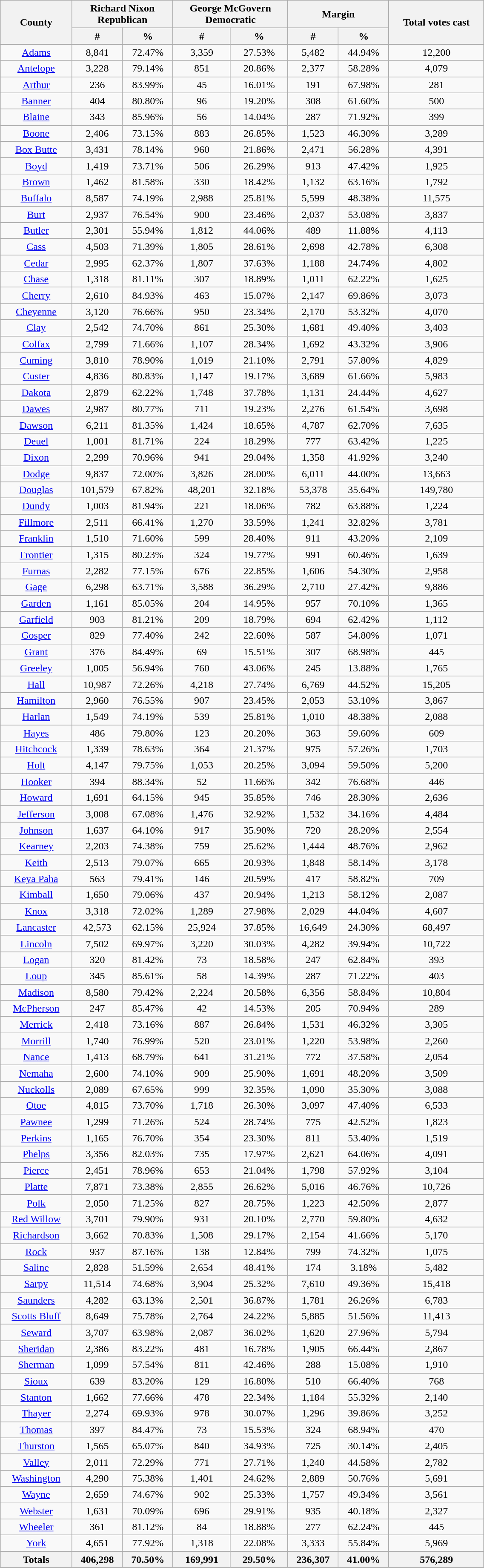<table class="wikitable sortable" width="60%">
<tr>
<th rowspan="2">County</th>
<th colspan="2">Richard Nixon<br>Republican</th>
<th colspan="2">George McGovern<br>Democratic</th>
<th colspan="2">Margin</th>
<th rowspan="2">Total votes cast</th>
</tr>
<tr>
<th data-sort-type="number">#</th>
<th data-sort-type="number">%</th>
<th data-sort-type="number">#</th>
<th data-sort-type="number">%</th>
<th data-sort-type="number">#</th>
<th data-sort-type="number">%</th>
</tr>
<tr style="text-align:center;">
<td><a href='#'>Adams</a></td>
<td>8,841</td>
<td>72.47%</td>
<td>3,359</td>
<td>27.53%</td>
<td>5,482</td>
<td>44.94%</td>
<td>12,200</td>
</tr>
<tr style="text-align:center;">
<td><a href='#'>Antelope</a></td>
<td>3,228</td>
<td>79.14%</td>
<td>851</td>
<td>20.86%</td>
<td>2,377</td>
<td>58.28%</td>
<td>4,079</td>
</tr>
<tr style="text-align:center;">
<td><a href='#'>Arthur</a></td>
<td>236</td>
<td>83.99%</td>
<td>45</td>
<td>16.01%</td>
<td>191</td>
<td>67.98%</td>
<td>281</td>
</tr>
<tr style="text-align:center;">
<td><a href='#'>Banner</a></td>
<td>404</td>
<td>80.80%</td>
<td>96</td>
<td>19.20%</td>
<td>308</td>
<td>61.60%</td>
<td>500</td>
</tr>
<tr style="text-align:center;">
<td><a href='#'>Blaine</a></td>
<td>343</td>
<td>85.96%</td>
<td>56</td>
<td>14.04%</td>
<td>287</td>
<td>71.92%</td>
<td>399</td>
</tr>
<tr style="text-align:center;">
<td><a href='#'>Boone</a></td>
<td>2,406</td>
<td>73.15%</td>
<td>883</td>
<td>26.85%</td>
<td>1,523</td>
<td>46.30%</td>
<td>3,289</td>
</tr>
<tr style="text-align:center;">
<td><a href='#'>Box Butte</a></td>
<td>3,431</td>
<td>78.14%</td>
<td>960</td>
<td>21.86%</td>
<td>2,471</td>
<td>56.28%</td>
<td>4,391</td>
</tr>
<tr style="text-align:center;">
<td><a href='#'>Boyd</a></td>
<td>1,419</td>
<td>73.71%</td>
<td>506</td>
<td>26.29%</td>
<td>913</td>
<td>47.42%</td>
<td>1,925</td>
</tr>
<tr style="text-align:center;">
<td><a href='#'>Brown</a></td>
<td>1,462</td>
<td>81.58%</td>
<td>330</td>
<td>18.42%</td>
<td>1,132</td>
<td>63.16%</td>
<td>1,792</td>
</tr>
<tr style="text-align:center;">
<td><a href='#'>Buffalo</a></td>
<td>8,587</td>
<td>74.19%</td>
<td>2,988</td>
<td>25.81%</td>
<td>5,599</td>
<td>48.38%</td>
<td>11,575</td>
</tr>
<tr style="text-align:center;">
<td><a href='#'>Burt</a></td>
<td>2,937</td>
<td>76.54%</td>
<td>900</td>
<td>23.46%</td>
<td>2,037</td>
<td>53.08%</td>
<td>3,837</td>
</tr>
<tr style="text-align:center;">
<td><a href='#'>Butler</a></td>
<td>2,301</td>
<td>55.94%</td>
<td>1,812</td>
<td>44.06%</td>
<td>489</td>
<td>11.88%</td>
<td>4,113</td>
</tr>
<tr style="text-align:center;">
<td><a href='#'>Cass</a></td>
<td>4,503</td>
<td>71.39%</td>
<td>1,805</td>
<td>28.61%</td>
<td>2,698</td>
<td>42.78%</td>
<td>6,308</td>
</tr>
<tr style="text-align:center;">
<td><a href='#'>Cedar</a></td>
<td>2,995</td>
<td>62.37%</td>
<td>1,807</td>
<td>37.63%</td>
<td>1,188</td>
<td>24.74%</td>
<td>4,802</td>
</tr>
<tr style="text-align:center;">
<td><a href='#'>Chase</a></td>
<td>1,318</td>
<td>81.11%</td>
<td>307</td>
<td>18.89%</td>
<td>1,011</td>
<td>62.22%</td>
<td>1,625</td>
</tr>
<tr style="text-align:center;">
<td><a href='#'>Cherry</a></td>
<td>2,610</td>
<td>84.93%</td>
<td>463</td>
<td>15.07%</td>
<td>2,147</td>
<td>69.86%</td>
<td>3,073</td>
</tr>
<tr style="text-align:center;">
<td><a href='#'>Cheyenne</a></td>
<td>3,120</td>
<td>76.66%</td>
<td>950</td>
<td>23.34%</td>
<td>2,170</td>
<td>53.32%</td>
<td>4,070</td>
</tr>
<tr style="text-align:center;">
<td><a href='#'>Clay</a></td>
<td>2,542</td>
<td>74.70%</td>
<td>861</td>
<td>25.30%</td>
<td>1,681</td>
<td>49.40%</td>
<td>3,403</td>
</tr>
<tr style="text-align:center;">
<td><a href='#'>Colfax</a></td>
<td>2,799</td>
<td>71.66%</td>
<td>1,107</td>
<td>28.34%</td>
<td>1,692</td>
<td>43.32%</td>
<td>3,906</td>
</tr>
<tr style="text-align:center;">
<td><a href='#'>Cuming</a></td>
<td>3,810</td>
<td>78.90%</td>
<td>1,019</td>
<td>21.10%</td>
<td>2,791</td>
<td>57.80%</td>
<td>4,829</td>
</tr>
<tr style="text-align:center;">
<td><a href='#'>Custer</a></td>
<td>4,836</td>
<td>80.83%</td>
<td>1,147</td>
<td>19.17%</td>
<td>3,689</td>
<td>61.66%</td>
<td>5,983</td>
</tr>
<tr style="text-align:center;">
<td><a href='#'>Dakota</a></td>
<td>2,879</td>
<td>62.22%</td>
<td>1,748</td>
<td>37.78%</td>
<td>1,131</td>
<td>24.44%</td>
<td>4,627</td>
</tr>
<tr style="text-align:center;">
<td><a href='#'>Dawes</a></td>
<td>2,987</td>
<td>80.77%</td>
<td>711</td>
<td>19.23%</td>
<td>2,276</td>
<td>61.54%</td>
<td>3,698</td>
</tr>
<tr style="text-align:center;">
<td><a href='#'>Dawson</a></td>
<td>6,211</td>
<td>81.35%</td>
<td>1,424</td>
<td>18.65%</td>
<td>4,787</td>
<td>62.70%</td>
<td>7,635</td>
</tr>
<tr style="text-align:center;">
<td><a href='#'>Deuel</a></td>
<td>1,001</td>
<td>81.71%</td>
<td>224</td>
<td>18.29%</td>
<td>777</td>
<td>63.42%</td>
<td>1,225</td>
</tr>
<tr style="text-align:center;">
<td><a href='#'>Dixon</a></td>
<td>2,299</td>
<td>70.96%</td>
<td>941</td>
<td>29.04%</td>
<td>1,358</td>
<td>41.92%</td>
<td>3,240</td>
</tr>
<tr style="text-align:center;">
<td><a href='#'>Dodge</a></td>
<td>9,837</td>
<td>72.00%</td>
<td>3,826</td>
<td>28.00%</td>
<td>6,011</td>
<td>44.00%</td>
<td>13,663</td>
</tr>
<tr style="text-align:center;">
<td><a href='#'>Douglas</a></td>
<td>101,579</td>
<td>67.82%</td>
<td>48,201</td>
<td>32.18%</td>
<td>53,378</td>
<td>35.64%</td>
<td>149,780</td>
</tr>
<tr style="text-align:center;">
<td><a href='#'>Dundy</a></td>
<td>1,003</td>
<td>81.94%</td>
<td>221</td>
<td>18.06%</td>
<td>782</td>
<td>63.88%</td>
<td>1,224</td>
</tr>
<tr style="text-align:center;">
<td><a href='#'>Fillmore</a></td>
<td>2,511</td>
<td>66.41%</td>
<td>1,270</td>
<td>33.59%</td>
<td>1,241</td>
<td>32.82%</td>
<td>3,781</td>
</tr>
<tr style="text-align:center;">
<td><a href='#'>Franklin</a></td>
<td>1,510</td>
<td>71.60%</td>
<td>599</td>
<td>28.40%</td>
<td>911</td>
<td>43.20%</td>
<td>2,109</td>
</tr>
<tr style="text-align:center;">
<td><a href='#'>Frontier</a></td>
<td>1,315</td>
<td>80.23%</td>
<td>324</td>
<td>19.77%</td>
<td>991</td>
<td>60.46%</td>
<td>1,639</td>
</tr>
<tr style="text-align:center;">
<td><a href='#'>Furnas</a></td>
<td>2,282</td>
<td>77.15%</td>
<td>676</td>
<td>22.85%</td>
<td>1,606</td>
<td>54.30%</td>
<td>2,958</td>
</tr>
<tr style="text-align:center;">
<td><a href='#'>Gage</a></td>
<td>6,298</td>
<td>63.71%</td>
<td>3,588</td>
<td>36.29%</td>
<td>2,710</td>
<td>27.42%</td>
<td>9,886</td>
</tr>
<tr style="text-align:center;">
<td><a href='#'>Garden</a></td>
<td>1,161</td>
<td>85.05%</td>
<td>204</td>
<td>14.95%</td>
<td>957</td>
<td>70.10%</td>
<td>1,365</td>
</tr>
<tr style="text-align:center;">
<td><a href='#'>Garfield</a></td>
<td>903</td>
<td>81.21%</td>
<td>209</td>
<td>18.79%</td>
<td>694</td>
<td>62.42%</td>
<td>1,112</td>
</tr>
<tr style="text-align:center;">
<td><a href='#'>Gosper</a></td>
<td>829</td>
<td>77.40%</td>
<td>242</td>
<td>22.60%</td>
<td>587</td>
<td>54.80%</td>
<td>1,071</td>
</tr>
<tr style="text-align:center;">
<td><a href='#'>Grant</a></td>
<td>376</td>
<td>84.49%</td>
<td>69</td>
<td>15.51%</td>
<td>307</td>
<td>68.98%</td>
<td>445</td>
</tr>
<tr style="text-align:center;">
<td><a href='#'>Greeley</a></td>
<td>1,005</td>
<td>56.94%</td>
<td>760</td>
<td>43.06%</td>
<td>245</td>
<td>13.88%</td>
<td>1,765</td>
</tr>
<tr style="text-align:center;">
<td><a href='#'>Hall</a></td>
<td>10,987</td>
<td>72.26%</td>
<td>4,218</td>
<td>27.74%</td>
<td>6,769</td>
<td>44.52%</td>
<td>15,205</td>
</tr>
<tr style="text-align:center;">
<td><a href='#'>Hamilton</a></td>
<td>2,960</td>
<td>76.55%</td>
<td>907</td>
<td>23.45%</td>
<td>2,053</td>
<td>53.10%</td>
<td>3,867</td>
</tr>
<tr style="text-align:center;">
<td><a href='#'>Harlan</a></td>
<td>1,549</td>
<td>74.19%</td>
<td>539</td>
<td>25.81%</td>
<td>1,010</td>
<td>48.38%</td>
<td>2,088</td>
</tr>
<tr style="text-align:center;">
<td><a href='#'>Hayes</a></td>
<td>486</td>
<td>79.80%</td>
<td>123</td>
<td>20.20%</td>
<td>363</td>
<td>59.60%</td>
<td>609</td>
</tr>
<tr style="text-align:center;">
<td><a href='#'>Hitchcock</a></td>
<td>1,339</td>
<td>78.63%</td>
<td>364</td>
<td>21.37%</td>
<td>975</td>
<td>57.26%</td>
<td>1,703</td>
</tr>
<tr style="text-align:center;">
<td><a href='#'>Holt</a></td>
<td>4,147</td>
<td>79.75%</td>
<td>1,053</td>
<td>20.25%</td>
<td>3,094</td>
<td>59.50%</td>
<td>5,200</td>
</tr>
<tr style="text-align:center;">
<td><a href='#'>Hooker</a></td>
<td>394</td>
<td>88.34%</td>
<td>52</td>
<td>11.66%</td>
<td>342</td>
<td>76.68%</td>
<td>446</td>
</tr>
<tr style="text-align:center;">
<td><a href='#'>Howard</a></td>
<td>1,691</td>
<td>64.15%</td>
<td>945</td>
<td>35.85%</td>
<td>746</td>
<td>28.30%</td>
<td>2,636</td>
</tr>
<tr style="text-align:center;">
<td><a href='#'>Jefferson</a></td>
<td>3,008</td>
<td>67.08%</td>
<td>1,476</td>
<td>32.92%</td>
<td>1,532</td>
<td>34.16%</td>
<td>4,484</td>
</tr>
<tr style="text-align:center;">
<td><a href='#'>Johnson</a></td>
<td>1,637</td>
<td>64.10%</td>
<td>917</td>
<td>35.90%</td>
<td>720</td>
<td>28.20%</td>
<td>2,554</td>
</tr>
<tr style="text-align:center;">
<td><a href='#'>Kearney</a></td>
<td>2,203</td>
<td>74.38%</td>
<td>759</td>
<td>25.62%</td>
<td>1,444</td>
<td>48.76%</td>
<td>2,962</td>
</tr>
<tr style="text-align:center;">
<td><a href='#'>Keith</a></td>
<td>2,513</td>
<td>79.07%</td>
<td>665</td>
<td>20.93%</td>
<td>1,848</td>
<td>58.14%</td>
<td>3,178</td>
</tr>
<tr style="text-align:center;">
<td><a href='#'>Keya Paha</a></td>
<td>563</td>
<td>79.41%</td>
<td>146</td>
<td>20.59%</td>
<td>417</td>
<td>58.82%</td>
<td>709</td>
</tr>
<tr style="text-align:center;">
<td><a href='#'>Kimball</a></td>
<td>1,650</td>
<td>79.06%</td>
<td>437</td>
<td>20.94%</td>
<td>1,213</td>
<td>58.12%</td>
<td>2,087</td>
</tr>
<tr style="text-align:center;">
<td><a href='#'>Knox</a></td>
<td>3,318</td>
<td>72.02%</td>
<td>1,289</td>
<td>27.98%</td>
<td>2,029</td>
<td>44.04%</td>
<td>4,607</td>
</tr>
<tr style="text-align:center;">
<td><a href='#'>Lancaster</a></td>
<td>42,573</td>
<td>62.15%</td>
<td>25,924</td>
<td>37.85%</td>
<td>16,649</td>
<td>24.30%</td>
<td>68,497</td>
</tr>
<tr style="text-align:center;">
<td><a href='#'>Lincoln</a></td>
<td>7,502</td>
<td>69.97%</td>
<td>3,220</td>
<td>30.03%</td>
<td>4,282</td>
<td>39.94%</td>
<td>10,722</td>
</tr>
<tr style="text-align:center;">
<td><a href='#'>Logan</a></td>
<td>320</td>
<td>81.42%</td>
<td>73</td>
<td>18.58%</td>
<td>247</td>
<td>62.84%</td>
<td>393</td>
</tr>
<tr style="text-align:center;">
<td><a href='#'>Loup</a></td>
<td>345</td>
<td>85.61%</td>
<td>58</td>
<td>14.39%</td>
<td>287</td>
<td>71.22%</td>
<td>403</td>
</tr>
<tr style="text-align:center;">
<td><a href='#'>Madison</a></td>
<td>8,580</td>
<td>79.42%</td>
<td>2,224</td>
<td>20.58%</td>
<td>6,356</td>
<td>58.84%</td>
<td>10,804</td>
</tr>
<tr style="text-align:center;">
<td><a href='#'>McPherson</a></td>
<td>247</td>
<td>85.47%</td>
<td>42</td>
<td>14.53%</td>
<td>205</td>
<td>70.94%</td>
<td>289</td>
</tr>
<tr style="text-align:center;">
<td><a href='#'>Merrick</a></td>
<td>2,418</td>
<td>73.16%</td>
<td>887</td>
<td>26.84%</td>
<td>1,531</td>
<td>46.32%</td>
<td>3,305</td>
</tr>
<tr style="text-align:center;">
<td><a href='#'>Morrill</a></td>
<td>1,740</td>
<td>76.99%</td>
<td>520</td>
<td>23.01%</td>
<td>1,220</td>
<td>53.98%</td>
<td>2,260</td>
</tr>
<tr style="text-align:center;">
<td><a href='#'>Nance</a></td>
<td>1,413</td>
<td>68.79%</td>
<td>641</td>
<td>31.21%</td>
<td>772</td>
<td>37.58%</td>
<td>2,054</td>
</tr>
<tr style="text-align:center;">
<td><a href='#'>Nemaha</a></td>
<td>2,600</td>
<td>74.10%</td>
<td>909</td>
<td>25.90%</td>
<td>1,691</td>
<td>48.20%</td>
<td>3,509</td>
</tr>
<tr style="text-align:center;">
<td><a href='#'>Nuckolls</a></td>
<td>2,089</td>
<td>67.65%</td>
<td>999</td>
<td>32.35%</td>
<td>1,090</td>
<td>35.30%</td>
<td>3,088</td>
</tr>
<tr style="text-align:center;">
<td><a href='#'>Otoe</a></td>
<td>4,815</td>
<td>73.70%</td>
<td>1,718</td>
<td>26.30%</td>
<td>3,097</td>
<td>47.40%</td>
<td>6,533</td>
</tr>
<tr style="text-align:center;">
<td><a href='#'>Pawnee</a></td>
<td>1,299</td>
<td>71.26%</td>
<td>524</td>
<td>28.74%</td>
<td>775</td>
<td>42.52%</td>
<td>1,823</td>
</tr>
<tr style="text-align:center;">
<td><a href='#'>Perkins</a></td>
<td>1,165</td>
<td>76.70%</td>
<td>354</td>
<td>23.30%</td>
<td>811</td>
<td>53.40%</td>
<td>1,519</td>
</tr>
<tr style="text-align:center;">
<td><a href='#'>Phelps</a></td>
<td>3,356</td>
<td>82.03%</td>
<td>735</td>
<td>17.97%</td>
<td>2,621</td>
<td>64.06%</td>
<td>4,091</td>
</tr>
<tr style="text-align:center;">
<td><a href='#'>Pierce</a></td>
<td>2,451</td>
<td>78.96%</td>
<td>653</td>
<td>21.04%</td>
<td>1,798</td>
<td>57.92%</td>
<td>3,104</td>
</tr>
<tr style="text-align:center;">
<td><a href='#'>Platte</a></td>
<td>7,871</td>
<td>73.38%</td>
<td>2,855</td>
<td>26.62%</td>
<td>5,016</td>
<td>46.76%</td>
<td>10,726</td>
</tr>
<tr style="text-align:center;">
<td><a href='#'>Polk</a></td>
<td>2,050</td>
<td>71.25%</td>
<td>827</td>
<td>28.75%</td>
<td>1,223</td>
<td>42.50%</td>
<td>2,877</td>
</tr>
<tr style="text-align:center;">
<td><a href='#'>Red Willow</a></td>
<td>3,701</td>
<td>79.90%</td>
<td>931</td>
<td>20.10%</td>
<td>2,770</td>
<td>59.80%</td>
<td>4,632</td>
</tr>
<tr style="text-align:center;">
<td><a href='#'>Richardson</a></td>
<td>3,662</td>
<td>70.83%</td>
<td>1,508</td>
<td>29.17%</td>
<td>2,154</td>
<td>41.66%</td>
<td>5,170</td>
</tr>
<tr style="text-align:center;">
<td><a href='#'>Rock</a></td>
<td>937</td>
<td>87.16%</td>
<td>138</td>
<td>12.84%</td>
<td>799</td>
<td>74.32%</td>
<td>1,075</td>
</tr>
<tr style="text-align:center;">
<td><a href='#'>Saline</a></td>
<td>2,828</td>
<td>51.59%</td>
<td>2,654</td>
<td>48.41%</td>
<td>174</td>
<td>3.18%</td>
<td>5,482</td>
</tr>
<tr style="text-align:center;">
<td><a href='#'>Sarpy</a></td>
<td>11,514</td>
<td>74.68%</td>
<td>3,904</td>
<td>25.32%</td>
<td>7,610</td>
<td>49.36%</td>
<td>15,418</td>
</tr>
<tr style="text-align:center;">
<td><a href='#'>Saunders</a></td>
<td>4,282</td>
<td>63.13%</td>
<td>2,501</td>
<td>36.87%</td>
<td>1,781</td>
<td>26.26%</td>
<td>6,783</td>
</tr>
<tr style="text-align:center;">
<td><a href='#'>Scotts Bluff</a></td>
<td>8,649</td>
<td>75.78%</td>
<td>2,764</td>
<td>24.22%</td>
<td>5,885</td>
<td>51.56%</td>
<td>11,413</td>
</tr>
<tr style="text-align:center;">
<td><a href='#'>Seward</a></td>
<td>3,707</td>
<td>63.98%</td>
<td>2,087</td>
<td>36.02%</td>
<td>1,620</td>
<td>27.96%</td>
<td>5,794</td>
</tr>
<tr style="text-align:center;">
<td><a href='#'>Sheridan</a></td>
<td>2,386</td>
<td>83.22%</td>
<td>481</td>
<td>16.78%</td>
<td>1,905</td>
<td>66.44%</td>
<td>2,867</td>
</tr>
<tr style="text-align:center;">
<td><a href='#'>Sherman</a></td>
<td>1,099</td>
<td>57.54%</td>
<td>811</td>
<td>42.46%</td>
<td>288</td>
<td>15.08%</td>
<td>1,910</td>
</tr>
<tr style="text-align:center;">
<td><a href='#'>Sioux</a></td>
<td>639</td>
<td>83.20%</td>
<td>129</td>
<td>16.80%</td>
<td>510</td>
<td>66.40%</td>
<td>768</td>
</tr>
<tr style="text-align:center;">
<td><a href='#'>Stanton</a></td>
<td>1,662</td>
<td>77.66%</td>
<td>478</td>
<td>22.34%</td>
<td>1,184</td>
<td>55.32%</td>
<td>2,140</td>
</tr>
<tr style="text-align:center;">
<td><a href='#'>Thayer</a></td>
<td>2,274</td>
<td>69.93%</td>
<td>978</td>
<td>30.07%</td>
<td>1,296</td>
<td>39.86%</td>
<td>3,252</td>
</tr>
<tr style="text-align:center;">
<td><a href='#'>Thomas</a></td>
<td>397</td>
<td>84.47%</td>
<td>73</td>
<td>15.53%</td>
<td>324</td>
<td>68.94%</td>
<td>470</td>
</tr>
<tr style="text-align:center;">
<td><a href='#'>Thurston</a></td>
<td>1,565</td>
<td>65.07%</td>
<td>840</td>
<td>34.93%</td>
<td>725</td>
<td>30.14%</td>
<td>2,405</td>
</tr>
<tr style="text-align:center;">
<td><a href='#'>Valley</a></td>
<td>2,011</td>
<td>72.29%</td>
<td>771</td>
<td>27.71%</td>
<td>1,240</td>
<td>44.58%</td>
<td>2,782</td>
</tr>
<tr style="text-align:center;">
<td><a href='#'>Washington</a></td>
<td>4,290</td>
<td>75.38%</td>
<td>1,401</td>
<td>24.62%</td>
<td>2,889</td>
<td>50.76%</td>
<td>5,691</td>
</tr>
<tr style="text-align:center;">
<td><a href='#'>Wayne</a></td>
<td>2,659</td>
<td>74.67%</td>
<td>902</td>
<td>25.33%</td>
<td>1,757</td>
<td>49.34%</td>
<td>3,561</td>
</tr>
<tr style="text-align:center;">
<td><a href='#'>Webster</a></td>
<td>1,631</td>
<td>70.09%</td>
<td>696</td>
<td>29.91%</td>
<td>935</td>
<td>40.18%</td>
<td>2,327</td>
</tr>
<tr style="text-align:center;">
<td><a href='#'>Wheeler</a></td>
<td>361</td>
<td>81.12%</td>
<td>84</td>
<td>18.88%</td>
<td>277</td>
<td>62.24%</td>
<td>445</td>
</tr>
<tr style="text-align:center;">
<td><a href='#'>York</a></td>
<td>4,651</td>
<td>77.92%</td>
<td>1,318</td>
<td>22.08%</td>
<td>3,333</td>
<td>55.84%</td>
<td>5,969</td>
</tr>
<tr style="text-align:center;">
<th>Totals</th>
<th>406,298</th>
<th>70.50%</th>
<th>169,991</th>
<th>29.50%</th>
<th>236,307</th>
<th>41.00%</th>
<th>576,289</th>
</tr>
</table>
